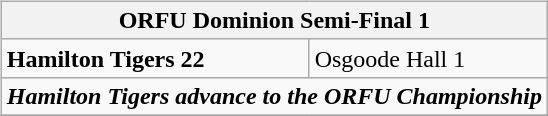<table cellspacing="10">
<tr>
<td valign="top"><br><table class="wikitable">
<tr>
<th bgcolor="#DDDDDD" colspan="4"><strong>ORFU Dominion Semi-Final 1</strong></th>
</tr>
<tr>
<td><strong>Hamilton Tigers 22</strong></td>
<td>Osgoode Hall 1</td>
</tr>
<tr>
<td align="center" colspan="4"><strong><em>Hamilton Tigers advance to the ORFU Championship</em></strong></td>
</tr>
<tr>
</tr>
</table>
</td>
</tr>
</table>
